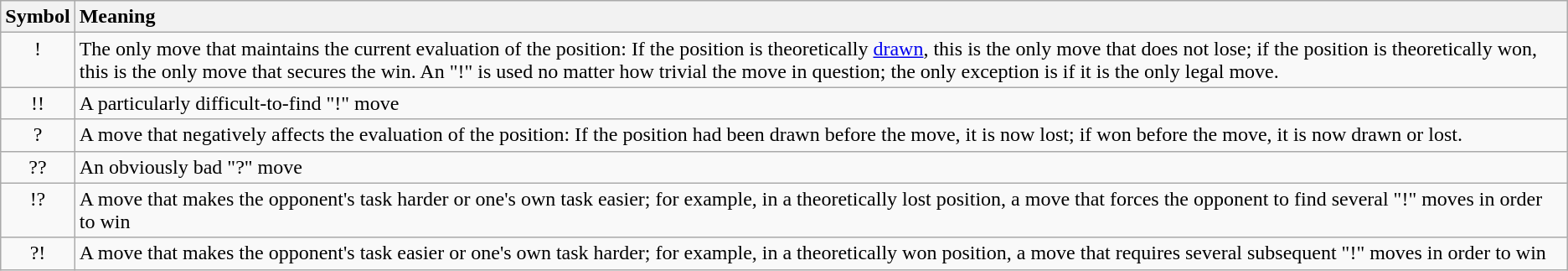<table class="wikitable">
<tr style="vertical-align:bottom;">
<th>Symbol</th>
<th style="text-align:left;">Meaning</th>
</tr>
<tr style="vertical-align:top;">
<td style="text-align:center;">!</td>
<td>The only move that maintains the current evaluation of the position: If the position is theoretically <a href='#'>drawn</a>, this is the only move that does not lose; if the position is theoretically won, this is the only move that secures the win. An "!" is used no matter how trivial the move in question; the only exception is if it is the only legal move.</td>
</tr>
<tr style="vertical-align:top;">
<td style="text-align:center;">!!</td>
<td>A particularly difficult-to-find "!" move</td>
</tr>
<tr style="vertical-align:top;">
<td style="text-align:center;">?</td>
<td>A move that negatively affects the evaluation of the position: If the position had been drawn before the move, it is now lost; if won before the move, it is now drawn or lost.</td>
</tr>
<tr style="vertical-align:top;">
<td style="text-align:center;">??</td>
<td>An obviously bad "?" move</td>
</tr>
<tr style="vertical-align:top;">
<td style="text-align:center;">!?</td>
<td>A move that makes the opponent's task harder or one's own task easier; for example, in a theoretically lost position, a move that forces the opponent to find several "!" moves in order to win</td>
</tr>
<tr style="vertical-align:top;">
<td style="text-align:center;">?!</td>
<td>A move that makes the opponent's task easier or one's own task harder; for example, in a theoretically won position, a move that requires several subsequent "!" moves in order to win</td>
</tr>
</table>
